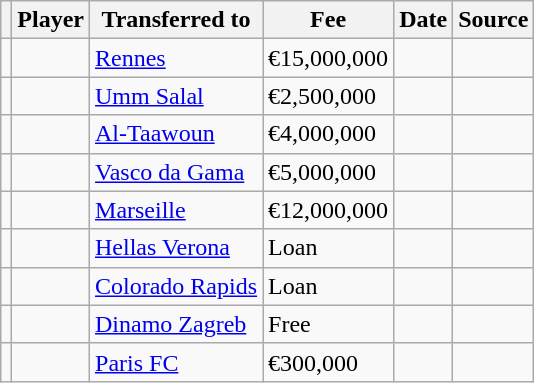<table class="wikitable plainrowheaders sortable">
<tr>
<th></th>
<th scope="col">Player</th>
<th>Transferred to</th>
<th style="width: 65px;">Fee</th>
<th scope="col">Date</th>
<th scope="col">Source</th>
</tr>
<tr>
<td align="center"></td>
<td></td>
<td> <a href='#'>Rennes</a></td>
<td>€15,000,000</td>
<td></td>
<td></td>
</tr>
<tr>
<td align="center"></td>
<td></td>
<td> <a href='#'>Umm Salal</a></td>
<td>€2,500,000</td>
<td></td>
<td></td>
</tr>
<tr>
<td align="center"></td>
<td></td>
<td> <a href='#'>Al-Taawoun</a></td>
<td>€4,000,000</td>
<td></td>
<td></td>
</tr>
<tr>
<td align="center"></td>
<td></td>
<td> <a href='#'>Vasco da Gama</a></td>
<td>€5,000,000</td>
<td></td>
<td></td>
</tr>
<tr>
<td align="center"></td>
<td></td>
<td> <a href='#'>Marseille</a></td>
<td>€12,000,000</td>
<td></td>
<td></td>
</tr>
<tr>
<td align="center"></td>
<td></td>
<td> <a href='#'>Hellas Verona</a></td>
<td>Loan</td>
<td></td>
<td></td>
</tr>
<tr>
<td align="center"></td>
<td></td>
<td> <a href='#'>Colorado Rapids</a></td>
<td>Loan</td>
<td></td>
<td></td>
</tr>
<tr>
<td align="center"></td>
<td></td>
<td> <a href='#'>Dinamo Zagreb</a></td>
<td>Free</td>
<td></td>
<td></td>
</tr>
<tr>
<td align="center"></td>
<td></td>
<td> <a href='#'>Paris FC</a></td>
<td>€300,000</td>
<td></td>
<td></td>
</tr>
</table>
